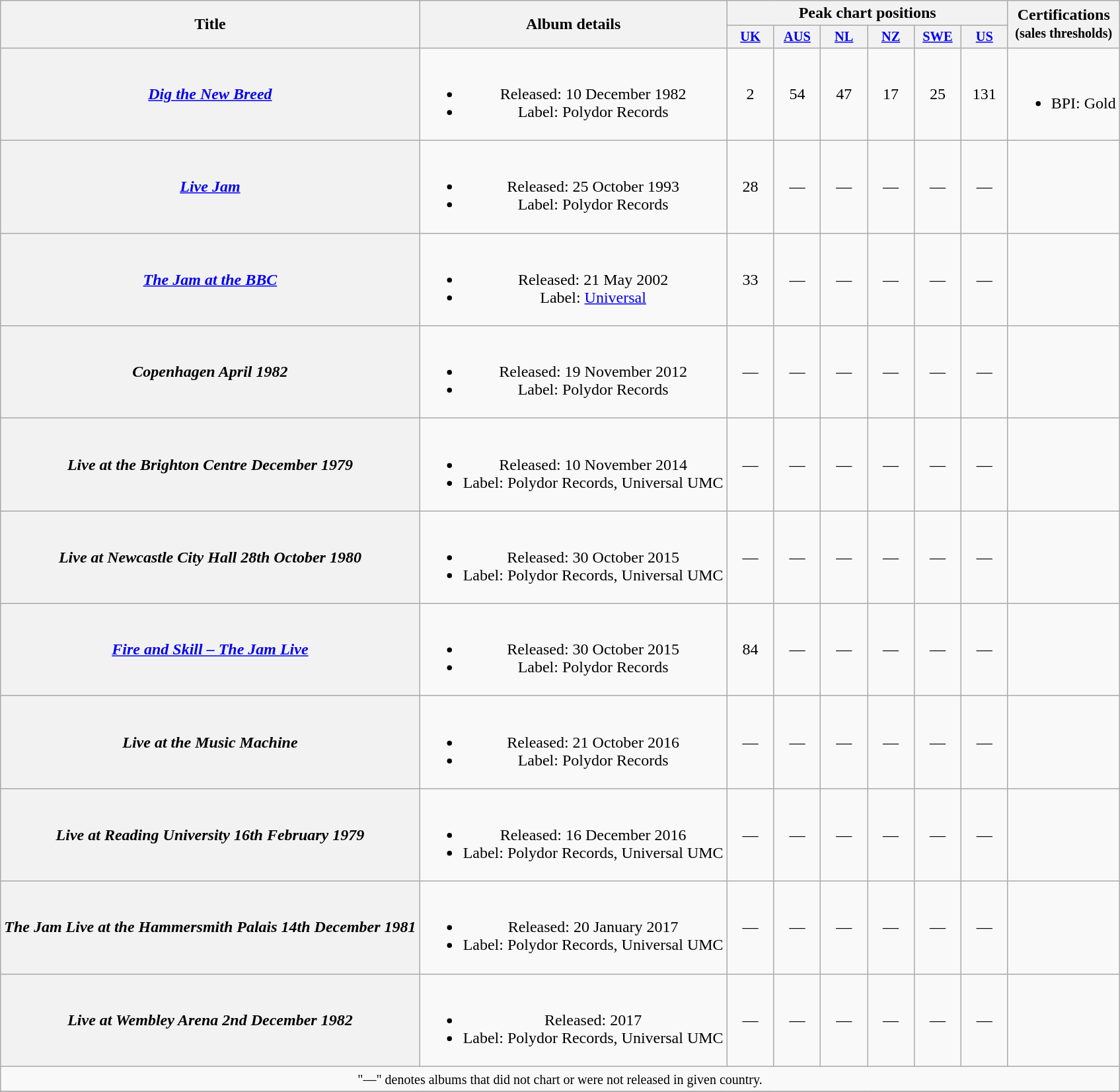<table class="wikitable plainrowheaders" style="text-align:center;">
<tr>
<th rowspan="2">Title</th>
<th rowspan="2">Album details</th>
<th colspan="6">Peak chart positions</th>
<th rowspan="2">Certifications<br><small>(sales thresholds)</small></th>
</tr>
<tr>
<th style="width:3em;font-size:85%"><a href='#'>UK</a><br></th>
<th style="width:3em;font-size:85%"><a href='#'>AUS</a><br></th>
<th style="width:3em;font-size:85%"><a href='#'>NL</a><br></th>
<th style="width:3em;font-size:85%"><a href='#'>NZ</a><br></th>
<th style="width:3em;font-size:85%"><a href='#'>SWE</a><br></th>
<th style="width:3em;font-size:85%"><a href='#'>US</a><br></th>
</tr>
<tr>
<th scope="row"><em><a href='#'>Dig the New Breed</a></em></th>
<td><br><ul><li>Released: 10 December 1982</li><li>Label: Polydor Records</li></ul></td>
<td>2</td>
<td>54</td>
<td>47</td>
<td>17</td>
<td>25</td>
<td>131</td>
<td><br><ul><li>BPI: Gold</li></ul></td>
</tr>
<tr>
<th scope="row"><em><a href='#'>Live Jam</a></em></th>
<td><br><ul><li>Released: 25 October 1993</li><li>Label: Polydor Records</li></ul></td>
<td>28</td>
<td>—</td>
<td>—</td>
<td>—</td>
<td>—</td>
<td>—</td>
<td></td>
</tr>
<tr>
<th scope="row"><em><a href='#'>The Jam at the BBC</a></em></th>
<td><br><ul><li>Released: 21 May 2002</li><li>Label: <a href='#'>Universal</a></li></ul></td>
<td>33</td>
<td>—</td>
<td>—</td>
<td>—</td>
<td>—</td>
<td>—</td>
<td></td>
</tr>
<tr>
<th scope="row"><em>Copenhagen April 1982</em></th>
<td><br><ul><li>Released: 19 November 2012</li><li>Label: Polydor Records</li></ul></td>
<td>—</td>
<td>—</td>
<td>—</td>
<td>—</td>
<td>—</td>
<td>—</td>
<td></td>
</tr>
<tr>
<th scope="row"><em>Live at the Brighton Centre December 1979</em></th>
<td><br><ul><li>Released: 10 November 2014</li><li>Label: Polydor Records, Universal UMC</li></ul></td>
<td>—</td>
<td>—</td>
<td>—</td>
<td>—</td>
<td>—</td>
<td>—</td>
<td></td>
</tr>
<tr>
<th scope="row"><em>Live at Newcastle City Hall 28th October 1980</em></th>
<td><br><ul><li>Released: 30 October 2015</li><li>Label: Polydor Records, Universal UMC</li></ul></td>
<td>—</td>
<td>—</td>
<td>—</td>
<td>—</td>
<td>—</td>
<td>—</td>
<td></td>
</tr>
<tr>
<th scope="row"><em><a href='#'>Fire and Skill – The Jam Live</a></em></th>
<td><br><ul><li>Released: 30 October 2015</li><li>Label: Polydor Records</li></ul></td>
<td>84</td>
<td>—</td>
<td>—</td>
<td>—</td>
<td>—</td>
<td>—</td>
<td></td>
</tr>
<tr>
<th scope="row"><em>Live at the Music Machine</em></th>
<td><br><ul><li>Released: 21 October 2016</li><li>Label: Polydor Records</li></ul></td>
<td>—</td>
<td>—</td>
<td>—</td>
<td>—</td>
<td>—</td>
<td>—</td>
<td></td>
</tr>
<tr>
<th scope="row"><em>Live at Reading University 16th February 1979</em></th>
<td><br><ul><li>Released: 16 December 2016</li><li>Label: Polydor Records, Universal UMC</li></ul></td>
<td>—</td>
<td>—</td>
<td>—</td>
<td>—</td>
<td>—</td>
<td>—</td>
</tr>
<tr>
<th scope="row"><em>The Jam Live at the Hammersmith Palais 14th December 1981</em></th>
<td><br><ul><li>Released: 20 January 2017</li><li>Label: Polydor Records, Universal UMC</li></ul></td>
<td>—</td>
<td>—</td>
<td>—</td>
<td>—</td>
<td>—</td>
<td>—</td>
<td></td>
</tr>
<tr>
<th scope="row"><em>Live at Wembley Arena 2nd December 1982</em></th>
<td><br><ul><li>Released:  2017</li><li>Label: Polydor Records, Universal UMC</li></ul></td>
<td>—</td>
<td>—</td>
<td>—</td>
<td>—</td>
<td>—</td>
<td>—</td>
<td></td>
</tr>
<tr>
<td colspan="9"><small>"—" denotes albums that did not chart or were not released in given country.</small></td>
</tr>
<tr>
</tr>
</table>
